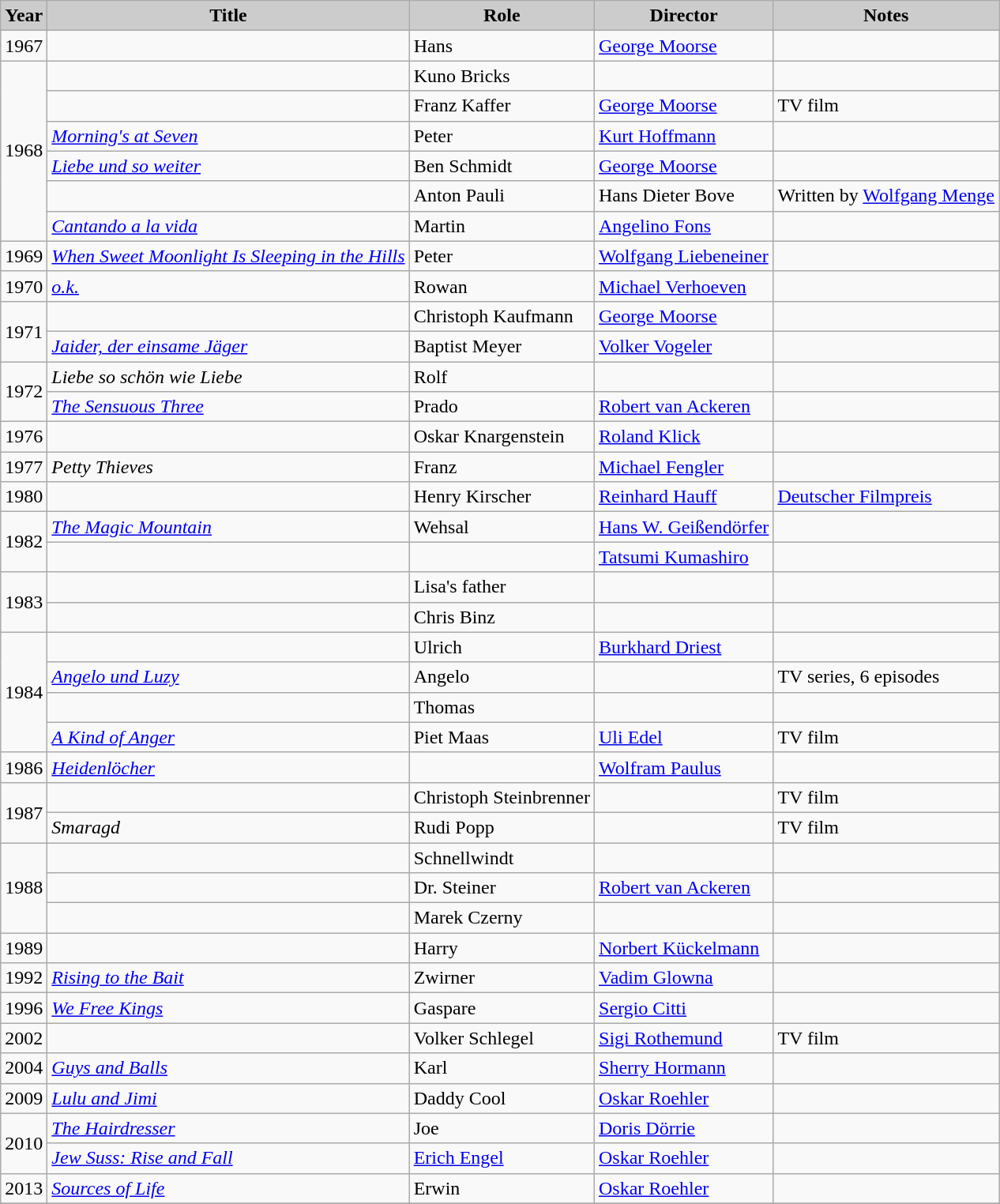<table class="wikitable">
<tr>
<th style="background: #CCCCCC;">Year</th>
<th style="background: #CCCCCC;">Title</th>
<th style="background: #CCCCCC;">Role</th>
<th style="background: #CCCCCC;">Director</th>
<th style="background: #CCCCCC;">Notes</th>
</tr>
<tr>
<td>1967</td>
<td><em></em></td>
<td>Hans</td>
<td><a href='#'>George Moorse</a></td>
<td></td>
</tr>
<tr>
<td rowspan=6>1968</td>
<td><em></em></td>
<td>Kuno Bricks</td>
<td></td>
<td></td>
</tr>
<tr>
<td><em></em></td>
<td>Franz Kaffer</td>
<td><a href='#'>George Moorse</a></td>
<td>TV film</td>
</tr>
<tr>
<td><em><a href='#'>Morning's at Seven</a></em></td>
<td>Peter</td>
<td><a href='#'>Kurt Hoffmann</a></td>
<td></td>
</tr>
<tr>
<td><em><a href='#'>Liebe und so weiter</a></em></td>
<td>Ben Schmidt</td>
<td><a href='#'>George Moorse</a></td>
<td></td>
</tr>
<tr>
<td><em></em></td>
<td>Anton Pauli</td>
<td>Hans Dieter Bove</td>
<td>Written by <a href='#'>Wolfgang Menge</a></td>
</tr>
<tr>
<td><em><a href='#'>Cantando a la vida</a></em></td>
<td>Martin</td>
<td><a href='#'>Angelino Fons</a></td>
<td></td>
</tr>
<tr>
<td>1969</td>
<td><em><a href='#'>When Sweet Moonlight Is Sleeping in the Hills</a></em></td>
<td>Peter</td>
<td><a href='#'>Wolfgang Liebeneiner</a></td>
<td></td>
</tr>
<tr>
<td>1970</td>
<td><em><a href='#'>o.k.</a></em></td>
<td>Rowan</td>
<td><a href='#'>Michael Verhoeven</a></td>
<td></td>
</tr>
<tr>
<td rowspan=2>1971</td>
<td><em></em></td>
<td>Christoph Kaufmann</td>
<td><a href='#'>George Moorse</a></td>
<td></td>
</tr>
<tr>
<td><em><a href='#'>Jaider, der einsame Jäger</a></em></td>
<td>Baptist Meyer</td>
<td><a href='#'>Volker Vogeler</a></td>
<td></td>
</tr>
<tr>
<td rowspan=2>1972</td>
<td><em>Liebe so schön wie Liebe</em></td>
<td>Rolf</td>
<td></td>
<td></td>
</tr>
<tr>
<td><em><a href='#'>The Sensuous Three</a></em></td>
<td>Prado</td>
<td><a href='#'>Robert van Ackeren</a></td>
<td></td>
</tr>
<tr>
<td>1976</td>
<td><em></em></td>
<td>Oskar Knargenstein</td>
<td><a href='#'>Roland Klick</a></td>
<td></td>
</tr>
<tr>
<td>1977</td>
<td><em>Petty Thieves</em></td>
<td>Franz</td>
<td><a href='#'>Michael Fengler</a></td>
<td></td>
</tr>
<tr>
<td>1980</td>
<td><em></em></td>
<td>Henry Kirscher</td>
<td><a href='#'>Reinhard Hauff</a></td>
<td><a href='#'>Deutscher Filmpreis</a></td>
</tr>
<tr>
<td rowspan=2>1982</td>
<td><em><a href='#'>The Magic Mountain</a></em></td>
<td>Wehsal</td>
<td><a href='#'>Hans W. Geißendörfer</a></td>
<td></td>
</tr>
<tr>
<td><em></em></td>
<td></td>
<td><a href='#'>Tatsumi Kumashiro</a></td>
<td></td>
</tr>
<tr>
<td rowspan=2>1983</td>
<td><em></em></td>
<td>Lisa's father</td>
<td></td>
<td></td>
</tr>
<tr>
<td><em></em></td>
<td>Chris Binz</td>
<td></td>
<td></td>
</tr>
<tr>
<td rowspan=4>1984</td>
<td><em></em></td>
<td>Ulrich</td>
<td><a href='#'>Burkhard Driest</a></td>
<td></td>
</tr>
<tr>
<td><em><a href='#'>Angelo und Luzy</a></em></td>
<td>Angelo</td>
<td></td>
<td>TV series, 6 episodes</td>
</tr>
<tr>
<td><em></em></td>
<td>Thomas</td>
<td></td>
<td></td>
</tr>
<tr>
<td><em><a href='#'>A Kind of Anger</a></em></td>
<td>Piet Maas</td>
<td><a href='#'>Uli Edel</a></td>
<td>TV film</td>
</tr>
<tr>
<td>1986</td>
<td><em><a href='#'>Heidenlöcher</a></em></td>
<td></td>
<td><a href='#'>Wolfram Paulus</a></td>
<td></td>
</tr>
<tr>
<td rowspan=2>1987</td>
<td><em></em></td>
<td>Christoph Steinbrenner</td>
<td></td>
<td>TV film</td>
</tr>
<tr>
<td><em>Smaragd</em></td>
<td>Rudi Popp</td>
<td></td>
<td>TV film</td>
</tr>
<tr>
<td rowspan=3>1988</td>
<td><em></em></td>
<td>Schnellwindt</td>
<td></td>
<td></td>
</tr>
<tr>
<td><em></em></td>
<td>Dr. Steiner</td>
<td><a href='#'>Robert van Ackeren</a></td>
<td></td>
</tr>
<tr>
<td><em></em></td>
<td>Marek Czerny</td>
<td></td>
<td></td>
</tr>
<tr>
<td>1989</td>
<td><em></em></td>
<td>Harry</td>
<td><a href='#'>Norbert Kückelmann</a></td>
<td></td>
</tr>
<tr>
<td>1992</td>
<td><em><a href='#'>Rising to the Bait</a></em></td>
<td>Zwirner</td>
<td><a href='#'>Vadim Glowna</a></td>
<td></td>
</tr>
<tr>
<td>1996</td>
<td><em><a href='#'>We Free Kings</a></em></td>
<td>Gaspare</td>
<td><a href='#'>Sergio Citti</a></td>
<td></td>
</tr>
<tr>
<td>2002</td>
<td><em></em></td>
<td>Volker Schlegel</td>
<td><a href='#'>Sigi Rothemund</a></td>
<td>TV film</td>
</tr>
<tr>
<td>2004</td>
<td><em><a href='#'>Guys and Balls</a></em></td>
<td>Karl</td>
<td><a href='#'>Sherry Hormann</a></td>
<td></td>
</tr>
<tr>
<td>2009</td>
<td><em><a href='#'>Lulu and Jimi</a></em></td>
<td>Daddy Cool</td>
<td><a href='#'>Oskar Roehler</a></td>
<td></td>
</tr>
<tr>
<td rowspan=2>2010</td>
<td><em><a href='#'>The Hairdresser</a></em></td>
<td>Joe</td>
<td><a href='#'>Doris Dörrie</a></td>
<td></td>
</tr>
<tr>
<td><em><a href='#'>Jew Suss: Rise and Fall</a></em></td>
<td><a href='#'>Erich Engel</a></td>
<td><a href='#'>Oskar Roehler</a></td>
<td></td>
</tr>
<tr>
<td>2013</td>
<td><em><a href='#'>Sources of Life</a></em></td>
<td>Erwin</td>
<td><a href='#'>Oskar Roehler</a></td>
<td></td>
</tr>
<tr>
</tr>
</table>
